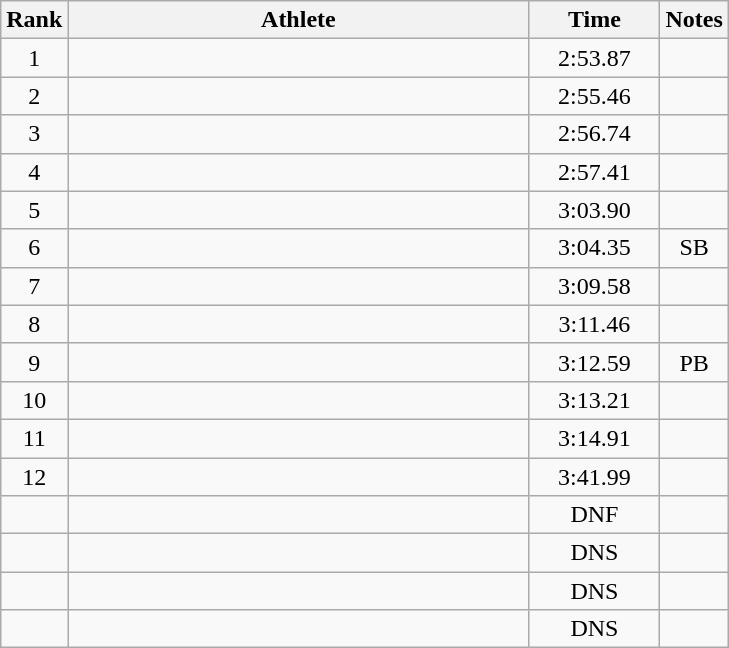<table class="wikitable" style="text-align:center">
<tr>
<th>Rank</th>
<th width=300>Athlete</th>
<th width=80>Time</th>
<th>Notes</th>
</tr>
<tr>
<td>1</td>
<td align=left></td>
<td>2:53.87</td>
<td></td>
</tr>
<tr>
<td>2</td>
<td align=left></td>
<td>2:55.46</td>
<td></td>
</tr>
<tr>
<td>3</td>
<td align=left></td>
<td>2:56.74</td>
<td></td>
</tr>
<tr>
<td>4</td>
<td align=left></td>
<td>2:57.41</td>
<td></td>
</tr>
<tr>
<td>5</td>
<td align=left></td>
<td>3:03.90</td>
<td></td>
</tr>
<tr>
<td>6</td>
<td align=left></td>
<td>3:04.35</td>
<td>SB</td>
</tr>
<tr>
<td>7</td>
<td align=left></td>
<td>3:09.58</td>
<td></td>
</tr>
<tr>
<td>8</td>
<td align=left></td>
<td>3:11.46</td>
<td></td>
</tr>
<tr>
<td>9</td>
<td align=left></td>
<td>3:12.59</td>
<td>PB</td>
</tr>
<tr>
<td>10</td>
<td align=left></td>
<td>3:13.21</td>
<td></td>
</tr>
<tr>
<td>11</td>
<td align=left></td>
<td>3:14.91</td>
<td></td>
</tr>
<tr>
<td>12</td>
<td align=left></td>
<td>3:41.99</td>
<td></td>
</tr>
<tr>
<td></td>
<td align=left></td>
<td>DNF</td>
<td></td>
</tr>
<tr>
<td></td>
<td align=left></td>
<td>DNS</td>
<td></td>
</tr>
<tr>
<td></td>
<td align=left></td>
<td>DNS</td>
<td></td>
</tr>
<tr>
<td></td>
<td align=left></td>
<td>DNS</td>
<td></td>
</tr>
</table>
